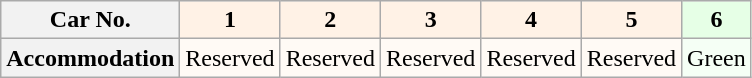<table class="wikitable">
<tr>
<th>Car No.</th>
<th style="background: #FFF2E6">1</th>
<th style="background: #FFF2E6">2</th>
<th style="background: #FFF2E6">3</th>
<th style="background: #FFF2E6">4</th>
<th style="background: #FFF2E6">5</th>
<th style="background: #E6FFE6">6</th>
</tr>
<tr>
<th>Accommodation</th>
<td style="background: #FFFAF5">Reserved</td>
<td style="background: #FFFAF5">Reserved</td>
<td style="background: #FFFAF5">Reserved</td>
<td style="background: #FFFAF5">Reserved</td>
<td style="background: #FFFAF5">Reserved</td>
<td style="background: #F5FFF5">Green</td>
</tr>
</table>
